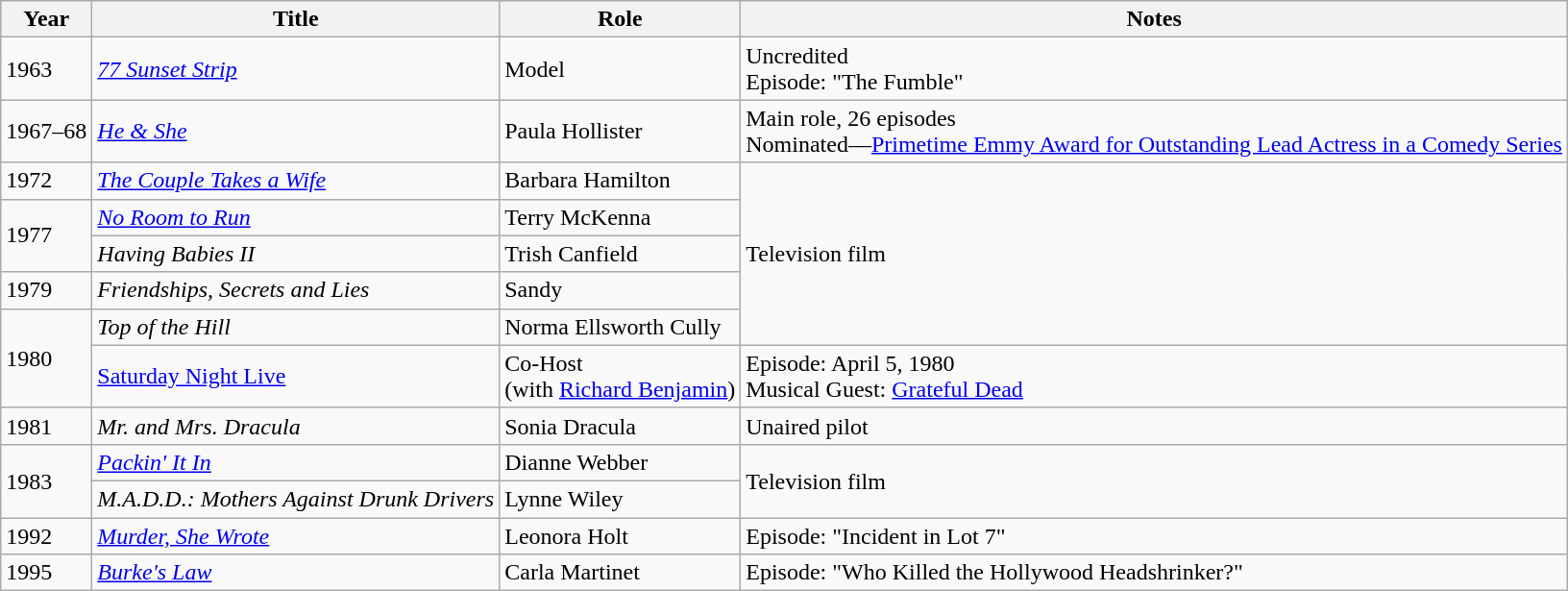<table class="wikitable sortable">
<tr>
<th>Year</th>
<th>Title</th>
<th>Role</th>
<th class="unsortable">Notes</th>
</tr>
<tr>
<td>1963</td>
<td><em><a href='#'>77 Sunset Strip</a></em></td>
<td>Model</td>
<td>Uncredited<br>Episode: "The Fumble"</td>
</tr>
<tr>
<td>1967–68</td>
<td><em><a href='#'>He & She</a></em></td>
<td>Paula Hollister</td>
<td>Main role, 26 episodes<br>Nominated—<a href='#'>Primetime Emmy Award for Outstanding Lead Actress in a Comedy Series</a></td>
</tr>
<tr>
<td>1972</td>
<td><em><a href='#'>The Couple Takes a Wife</a></em></td>
<td>Barbara Hamilton</td>
<td rowspan="5">Television film</td>
</tr>
<tr>
<td rowspan=2>1977</td>
<td><em><a href='#'>No Room to Run</a></em></td>
<td>Terry McKenna</td>
</tr>
<tr>
<td><em>Having Babies II</em></td>
<td>Trish Canfield</td>
</tr>
<tr>
<td>1979</td>
<td><em>Friendships, Secrets and Lies</em></td>
<td>Sandy</td>
</tr>
<tr>
<td rowspan=2>1980</td>
<td><em>Top of the Hill</em></td>
<td>Norma Ellsworth Cully</td>
</tr>
<tr>
<td><a href='#'>Saturday Night Live</a></td>
<td>Co-Host<br>(with <a href='#'>Richard Benjamin</a>)</td>
<td>Episode: April 5, 1980<br>Musical Guest: <a href='#'>Grateful Dead</a></td>
</tr>
<tr>
<td>1981</td>
<td><em>Mr. and Mrs. Dracula</em></td>
<td>Sonia Dracula</td>
<td>Unaired pilot</td>
</tr>
<tr>
<td rowspan=2>1983</td>
<td><em><a href='#'>Packin' It In</a></em></td>
<td>Dianne Webber</td>
<td rowspan="2">Television film</td>
</tr>
<tr>
<td><em>M.A.D.D.: Mothers Against Drunk Drivers</em></td>
<td>Lynne Wiley</td>
</tr>
<tr>
<td>1992</td>
<td><em><a href='#'>Murder, She Wrote</a></em></td>
<td>Leonora Holt</td>
<td>Episode: "Incident in Lot 7"</td>
</tr>
<tr>
<td>1995</td>
<td><em><a href='#'>Burke's Law</a></em></td>
<td>Carla Martinet</td>
<td>Episode: "Who Killed the Hollywood Headshrinker?"</td>
</tr>
</table>
